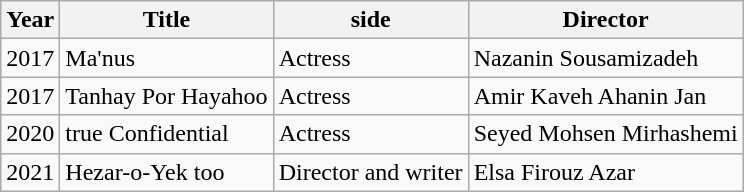<table class="wikitable sortable">
<tr>
<th><span>Year</span></th>
<th><span>Title</span></th>
<th><span>side</span></th>
<th><span>Director</span></th>
</tr>
<tr>
<td>2017</td>
<td>Ma'nus</td>
<td>Actress</td>
<td>Nazanin Sousamizadeh</td>
</tr>
<tr>
<td>2017</td>
<td>Tanhay Por Hayahoo</td>
<td>Actress</td>
<td>Amir Kaveh Ahanin Jan</td>
</tr>
<tr>
<td>2020</td>
<td>true Confidential</td>
<td>Actress</td>
<td>Seyed Mohsen Mirhashemi</td>
</tr>
<tr>
<td>2021</td>
<td>Hezar-o-Yek too</td>
<td>Director and writer</td>
<td>Elsa Firouz Azar</td>
</tr>
</table>
